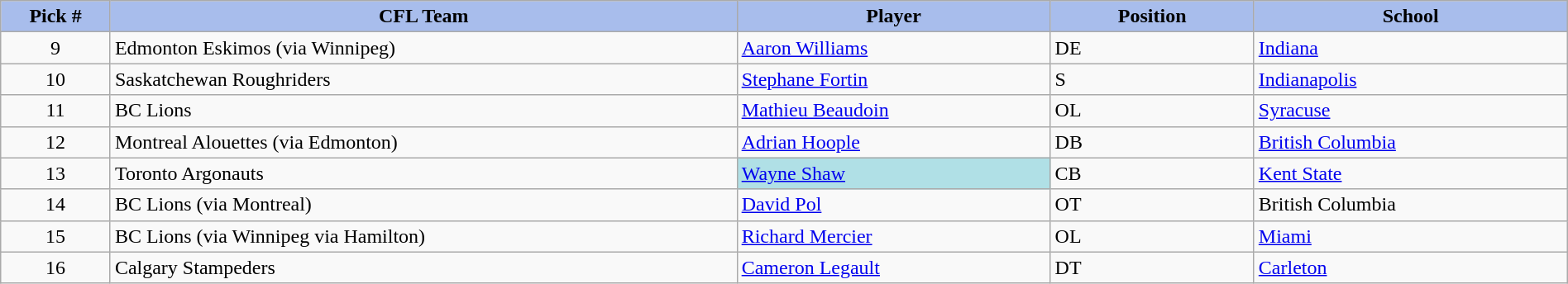<table class="wikitable" style="width: 100%">
<tr>
<th style="background:#A8BDEC;" width=7%>Pick #</th>
<th width=40% style="background:#A8BDEC;">CFL Team</th>
<th width=20% style="background:#A8BDEC;">Player</th>
<th width=13% style="background:#A8BDEC;">Position</th>
<th width=20% style="background:#A8BDEC;">School</th>
</tr>
<tr>
<td align=center>9</td>
<td>Edmonton Eskimos (via Winnipeg)</td>
<td><a href='#'>Aaron Williams</a></td>
<td>DE</td>
<td><a href='#'>Indiana</a></td>
</tr>
<tr>
<td align=center>10</td>
<td>Saskatchewan Roughriders</td>
<td><a href='#'>Stephane Fortin</a></td>
<td>S</td>
<td><a href='#'>Indianapolis</a></td>
</tr>
<tr>
<td align=center>11</td>
<td>BC Lions</td>
<td><a href='#'>Mathieu Beaudoin</a></td>
<td>OL</td>
<td><a href='#'>Syracuse</a></td>
</tr>
<tr>
<td align=center>12</td>
<td>Montreal Alouettes (via Edmonton)</td>
<td><a href='#'>Adrian Hoople</a></td>
<td>DB</td>
<td><a href='#'>British Columbia</a></td>
</tr>
<tr>
<td align=center>13</td>
<td>Toronto Argonauts</td>
<td bgcolor="#B0E0E6"><a href='#'>Wayne Shaw</a></td>
<td>CB</td>
<td><a href='#'>Kent State</a></td>
</tr>
<tr>
<td align=center>14</td>
<td>BC Lions (via Montreal)</td>
<td><a href='#'>David Pol</a></td>
<td>OT</td>
<td>British Columbia</td>
</tr>
<tr>
<td align=center>15</td>
<td>BC Lions (via Winnipeg via Hamilton)</td>
<td><a href='#'>Richard Mercier</a></td>
<td>OL</td>
<td><a href='#'>Miami</a></td>
</tr>
<tr>
<td align=center>16</td>
<td>Calgary Stampeders</td>
<td><a href='#'>Cameron Legault</a></td>
<td>DT</td>
<td><a href='#'>Carleton</a></td>
</tr>
</table>
